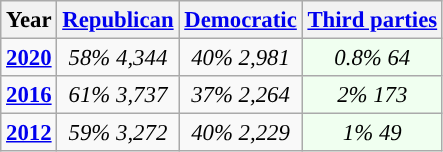<table class="wikitable" align="center" style="float:center; margin: 1em 1em 1em 0; font-size: 95%;">
<tr>
<th>Year</th>
<th><a href='#'>Republican</a></th>
<th><a href='#'>Democratic</a></th>
<th><a href='#'>Third parties</a></th>
</tr>
<tr>
<td style="text-align:center; "><strong><a href='#'>2020</a></strong></td>
<td style="text-align:center; "><em>58%</em> <em>4,344</em></td>
<td style="text-align:center; "><em>40%</em> <em>2,981</em></td>
<td style="text-align:center; background:honeyDew;"><em>0.8%</em> <em>64</em></td>
</tr>
<tr>
<td style="text-align:center; "><strong><a href='#'>2016</a></strong></td>
<td style="text-align:center; "><em>61%</em> <em>3,737</em></td>
<td style="text-align:center; "><em>37%</em> <em>2,264</em></td>
<td style="text-align:center; background:honeyDew;"><em>2%</em> <em>173</em></td>
</tr>
<tr>
<td style="text-align:center; "><strong><a href='#'>2012</a></strong></td>
<td style="text-align:center; "><em>59%</em> <em>3,272</em></td>
<td style="text-align:center; "><em>40%</em> <em>2,229</em></td>
<td style="text-align:center; background:honeyDew;"><em>1%</em> <em>49</em></td>
</tr>
</table>
